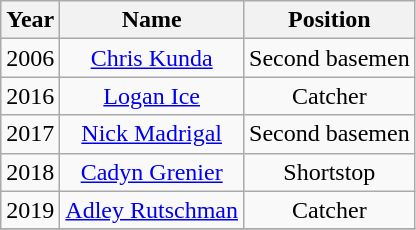<table class="wikitable sortable plainrowheaders" style="text-align:center">
<tr>
<th scope="col">Year</th>
<th scope="col">Name</th>
<th scope="col">Position</th>
</tr>
<tr>
<td>2006</td>
<td><a href='#'>Chris Kunda</a></td>
<td>Second basemen</td>
</tr>
<tr>
<td>2016</td>
<td><a href='#'>Logan Ice</a></td>
<td>Catcher</td>
</tr>
<tr>
<td>2017</td>
<td><a href='#'>Nick Madrigal</a></td>
<td>Second basemen</td>
</tr>
<tr>
<td>2018</td>
<td><a href='#'>Cadyn Grenier</a></td>
<td>Shortstop</td>
</tr>
<tr>
<td>2019</td>
<td><a href='#'>Adley Rutschman</a></td>
<td>Catcher</td>
</tr>
<tr>
</tr>
</table>
